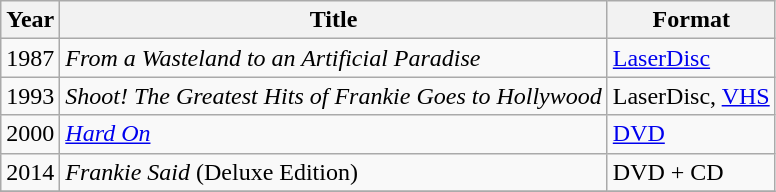<table class="wikitable">
<tr>
<th>Year</th>
<th>Title</th>
<th>Format</th>
</tr>
<tr>
<td>1987</td>
<td><em>From a Wasteland to an Artificial Paradise</em></td>
<td><a href='#'>LaserDisc</a></td>
</tr>
<tr>
<td>1993</td>
<td><em>Shoot! The Greatest Hits of Frankie Goes to Hollywood</em></td>
<td>LaserDisc, <a href='#'>VHS</a></td>
</tr>
<tr>
<td>2000</td>
<td><em><a href='#'>Hard On</a></em></td>
<td><a href='#'>DVD</a></td>
</tr>
<tr>
<td>2014</td>
<td><em>Frankie Said</em> (Deluxe Edition)</td>
<td>DVD + CD</td>
</tr>
<tr>
</tr>
</table>
